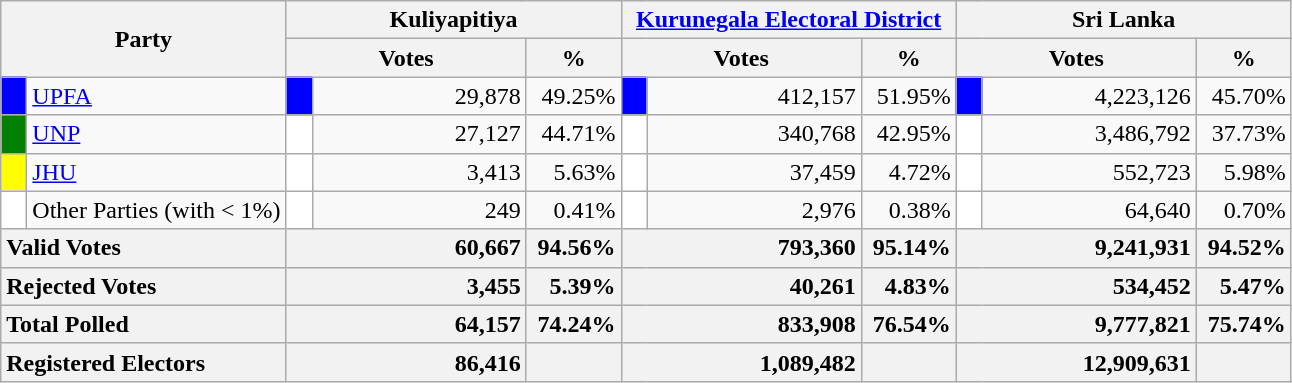<table class="wikitable">
<tr>
<th colspan="2" width="144px"rowspan="2">Party</th>
<th colspan="3" width="216px">Kuliyapitiya</th>
<th colspan="3" width="216px"><a href='#'>Kurunegala Electoral District</a></th>
<th colspan="3" width="216px">Sri Lanka</th>
</tr>
<tr>
<th colspan="2" width="144px">Votes</th>
<th>%</th>
<th colspan="2" width="144px">Votes</th>
<th>%</th>
<th colspan="2" width="144px">Votes</th>
<th>%</th>
</tr>
<tr>
<td style="background-color:blue;" width="10px"></td>
<td style="text-align:left;"><a href='#'>UPFA</a></td>
<td style="background-color:blue;" width="10px"></td>
<td style="text-align:right;">29,878</td>
<td style="text-align:right;">49.25%</td>
<td style="background-color:blue;" width="10px"></td>
<td style="text-align:right;">412,157</td>
<td style="text-align:right;">51.95%</td>
<td style="background-color:blue;" width="10px"></td>
<td style="text-align:right;">4,223,126</td>
<td style="text-align:right;">45.70%</td>
</tr>
<tr>
<td style="background-color:green;" width="10px"></td>
<td style="text-align:left;"><a href='#'>UNP</a></td>
<td style="background-color:white;" width="10px"></td>
<td style="text-align:right;">27,127</td>
<td style="text-align:right;">44.71%</td>
<td style="background-color:white;" width="10px"></td>
<td style="text-align:right;">340,768</td>
<td style="text-align:right;">42.95%</td>
<td style="background-color:white;" width="10px"></td>
<td style="text-align:right;">3,486,792</td>
<td style="text-align:right;">37.73%</td>
</tr>
<tr>
<td style="background-color:yellow;" width="10px"></td>
<td style="text-align:left;"><a href='#'>JHU</a></td>
<td style="background-color:white;" width="10px"></td>
<td style="text-align:right;">3,413</td>
<td style="text-align:right;">5.63%</td>
<td style="background-color:white;" width="10px"></td>
<td style="text-align:right;">37,459</td>
<td style="text-align:right;">4.72%</td>
<td style="background-color:white;" width="10px"></td>
<td style="text-align:right;">552,723</td>
<td style="text-align:right;">5.98%</td>
</tr>
<tr>
<td style="background-color:white;" width="10px"></td>
<td style="text-align:left;">Other Parties (with < 1%)</td>
<td style="background-color:white;" width="10px"></td>
<td style="text-align:right;">249</td>
<td style="text-align:right;">0.41%</td>
<td style="background-color:white;" width="10px"></td>
<td style="text-align:right;">2,976</td>
<td style="text-align:right;">0.38%</td>
<td style="background-color:white;" width="10px"></td>
<td style="text-align:right;">64,640</td>
<td style="text-align:right;">0.70%</td>
</tr>
<tr>
<th colspan="2" width="144px"style="text-align:left;">Valid Votes</th>
<th style="text-align:right;"colspan="2" width="144px">60,667</th>
<th style="text-align:right;">94.56%</th>
<th style="text-align:right;"colspan="2" width="144px">793,360</th>
<th style="text-align:right;">95.14%</th>
<th style="text-align:right;"colspan="2" width="144px">9,241,931</th>
<th style="text-align:right;">94.52%</th>
</tr>
<tr>
<th colspan="2" width="144px"style="text-align:left;">Rejected Votes</th>
<th style="text-align:right;"colspan="2" width="144px">3,455</th>
<th style="text-align:right;">5.39%</th>
<th style="text-align:right;"colspan="2" width="144px">40,261</th>
<th style="text-align:right;">4.83%</th>
<th style="text-align:right;"colspan="2" width="144px">534,452</th>
<th style="text-align:right;">5.47%</th>
</tr>
<tr>
<th colspan="2" width="144px"style="text-align:left;">Total Polled</th>
<th style="text-align:right;"colspan="2" width="144px">64,157</th>
<th style="text-align:right;">74.24%</th>
<th style="text-align:right;"colspan="2" width="144px">833,908</th>
<th style="text-align:right;">76.54%</th>
<th style="text-align:right;"colspan="2" width="144px">9,777,821</th>
<th style="text-align:right;">75.74%</th>
</tr>
<tr>
<th colspan="2" width="144px"style="text-align:left;">Registered Electors</th>
<th style="text-align:right;"colspan="2" width="144px">86,416</th>
<th></th>
<th style="text-align:right;"colspan="2" width="144px">1,089,482</th>
<th></th>
<th style="text-align:right;"colspan="2" width="144px">12,909,631</th>
<th></th>
</tr>
</table>
